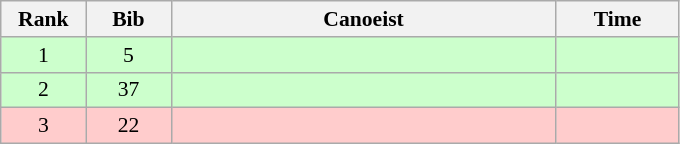<table class="wikitable" style="font-size:90%; text-align:center">
<tr>
<th width="50">Rank</th>
<th width="50">Bib</th>
<th width="250">Canoeist</th>
<th width="75">Time</th>
</tr>
<tr bgcolor="#CCFFCC">
<td>1</td>
<td>5</td>
<td align="left"></td>
<td></td>
</tr>
<tr bgcolor="#CCFFCC">
<td>2</td>
<td>37</td>
<td align="left"></td>
<td></td>
</tr>
<tr bgcolor="#FFCCCC">
<td>3</td>
<td>22</td>
<td align="left"></td>
<td></td>
</tr>
</table>
